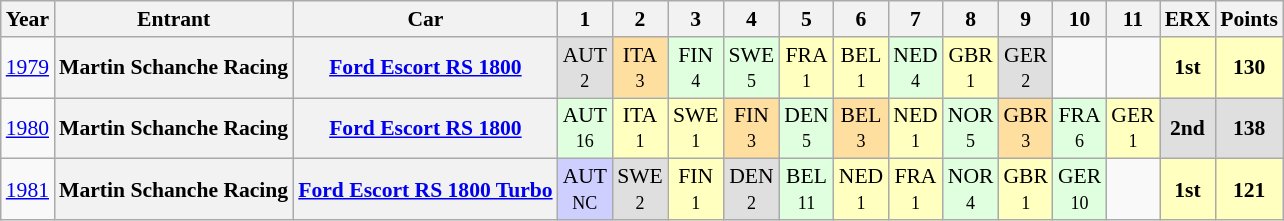<table class="wikitable" border="1" style="text-align:center; font-size:90%;">
<tr valign="top">
<th>Year</th>
<th>Entrant</th>
<th>Car</th>
<th>1</th>
<th>2</th>
<th>3</th>
<th>4</th>
<th>5</th>
<th>6</th>
<th>7</th>
<th>8</th>
<th>9</th>
<th>10</th>
<th>11</th>
<th>ERX</th>
<th>Points</th>
</tr>
<tr>
<td><a href='#'>1979</a></td>
<th>Martin Schanche Racing</th>
<th><a href='#'>Ford Escort RS 1800</a></th>
<td style="background:#DFDFDF;">AUT<br><small>2</small></td>
<td style="background:#FFDF9F;">ITA<br><small>3</small></td>
<td style="background:#DFFFDF;">FIN<br><small>4</small></td>
<td style="background:#DFFFDF;">SWE<br><small>5</small></td>
<td style="background:#FFFFBF;">FRA<br><small>1</small></td>
<td style="background:#FFFFBF;">BEL<br><small>1</small></td>
<td style="background:#DFFFDF;">NED<br><small>4</small></td>
<td style="background:#FFFFBF;">GBR<br><small>1</small></td>
<td style="background:#DFDFDF;">GER<br><small>2</small></td>
<td></td>
<td></td>
<th style="background:#FFFFBF;">1st</th>
<th style="background:#FFFFBF;">130</th>
</tr>
<tr>
<td><a href='#'>1980</a></td>
<th>Martin Schanche Racing</th>
<th><a href='#'>Ford Escort RS 1800</a></th>
<td style="background:#DFFFDF;">AUT<br><small>16</small></td>
<td style="background:#FFFFBF;">ITA<br><small>1</small></td>
<td style="background:#FFFFBF;">SWE<br><small>1</small></td>
<td style="background:#FFDF9F;">FIN<br><small>3</small></td>
<td style="background:#DFFFDF;">DEN<br><small>5</small></td>
<td style="background:#FFDF9F;">BEL<br><small>3</small></td>
<td style="background:#FFFFBF;">NED<br><small>1</small></td>
<td style="background:#DFFFDF;">NOR<br><small>5</small></td>
<td style="background:#FFDF9F;">GBR<br><small>3</small></td>
<td style="background:#DFFFDF;">FRA<br><small>6</small></td>
<td style="background:#FFFFBF;">GER<br><small>1</small></td>
<th style="background:#DFDFDF;">2nd</th>
<th style="background:#DFDFDF;">138</th>
</tr>
<tr>
<td><a href='#'>1981</a></td>
<th>Martin Schanche Racing</th>
<th><a href='#'>Ford Escort RS 1800 Turbo</a></th>
<td style="background:#CFCFFF;">AUT<br><small>NC</small></td>
<td style="background:#DFDFDF;">SWE<br><small>2</small></td>
<td style="background:#FFFFBF;">FIN<br><small>1</small></td>
<td style="background:#DFDFDF;">DEN<br><small>2</small></td>
<td style="background:#DFFFDF;">BEL<br><small>11</small></td>
<td style="background:#FFFFBF;">NED<br><small>1</small></td>
<td style="background:#FFFFBF;">FRA<br><small>1</small></td>
<td style="background:#DFFFDF;">NOR<br><small>4</small></td>
<td style="background:#FFFFBF;">GBR<br><small>1</small></td>
<td style="background:#DFFFDF;">GER<br><small>10</small></td>
<td></td>
<th style="background:#FFFFBF;">1st</th>
<th style="background:#FFFFBF;">121</th>
</tr>
</table>
